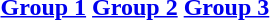<table>
<tr valign=top>
<th align="center"><a href='#'>Group 1</a></th>
<th align="center"><a href='#'>Group 2</a></th>
<th align="center"><a href='#'>Group 3</a></th>
</tr>
<tr valign=top>
<td align="left"></td>
<td align="left"></td>
<td align="left"></td>
</tr>
</table>
